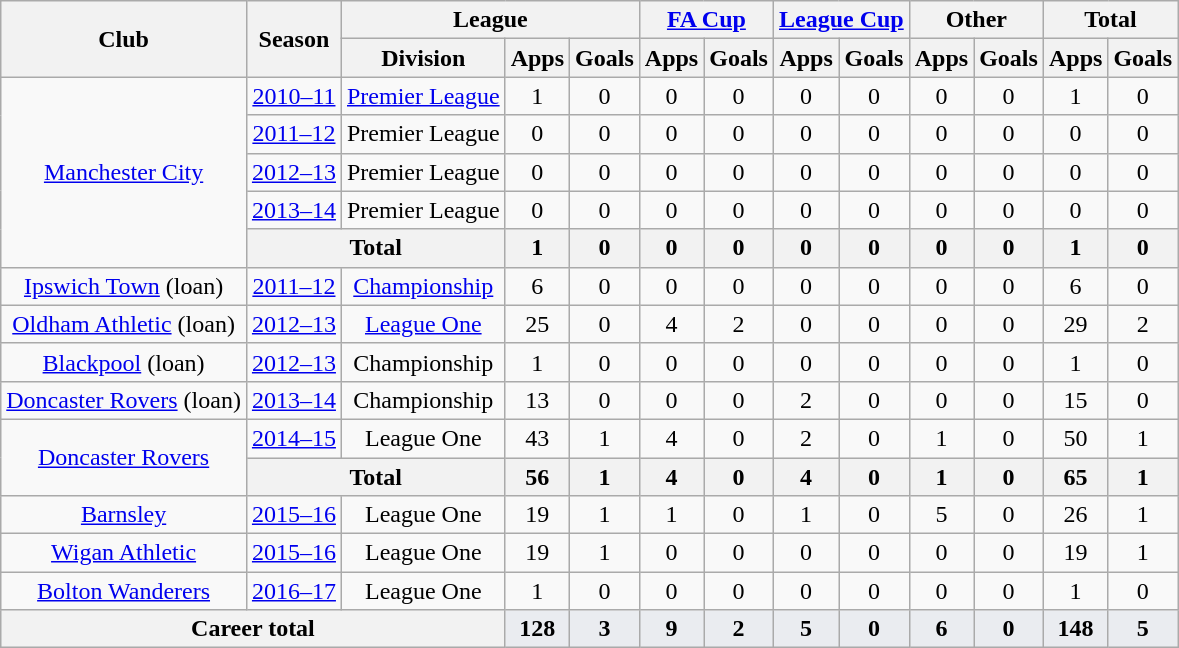<table class="wikitable" style="text-align:center">
<tr>
<th scope="col" rowspan="2">Club</th>
<th scope="col" rowspan="2">Season</th>
<th colspan="3">League</th>
<th scope="col" colspan="2"><a href='#'>FA Cup</a></th>
<th scope="col" colspan="2"><a href='#'>League Cup</a></th>
<th colspan="2" scope="col">Other</th>
<th scope="col" colspan="2">Total</th>
</tr>
<tr>
<th>Division</th>
<th scope="col">Apps</th>
<th scope="col">Goals</th>
<th scope="col">Apps</th>
<th scope="col">Goals</th>
<th scope="col">Apps</th>
<th scope="col">Goals</th>
<th scope="col">Apps</th>
<th scope="col">Goals</th>
<th scope="col">Apps</th>
<th scope="col">Goals</th>
</tr>
<tr>
<td rowspan="5" scope="row"><a href='#'>Manchester City</a></td>
<td><a href='#'>2010–11</a></td>
<td><a href='#'>Premier League</a></td>
<td>1</td>
<td>0</td>
<td>0</td>
<td>0</td>
<td>0</td>
<td>0</td>
<td>0</td>
<td>0</td>
<td>1</td>
<td>0</td>
</tr>
<tr>
<td><a href='#'>2011–12</a></td>
<td>Premier League</td>
<td>0</td>
<td>0</td>
<td>0</td>
<td>0</td>
<td>0</td>
<td>0</td>
<td>0</td>
<td>0</td>
<td>0</td>
<td>0</td>
</tr>
<tr>
<td><a href='#'>2012–13</a></td>
<td>Premier League</td>
<td>0</td>
<td>0</td>
<td>0</td>
<td>0</td>
<td>0</td>
<td>0</td>
<td>0</td>
<td>0</td>
<td>0</td>
<td>0</td>
</tr>
<tr>
<td><a href='#'>2013–14</a></td>
<td>Premier League</td>
<td>0</td>
<td>0</td>
<td>0</td>
<td>0</td>
<td>0</td>
<td>0</td>
<td>0</td>
<td>0</td>
<td>0</td>
<td>0</td>
</tr>
<tr>
<th colspan="2">Total</th>
<th>1</th>
<th>0</th>
<th>0</th>
<th>0</th>
<th>0</th>
<th>0</th>
<th>0</th>
<th>0</th>
<th>1</th>
<th>0</th>
</tr>
<tr>
<td scope="row"><a href='#'>Ipswich Town</a> (loan)</td>
<td><a href='#'>2011–12</a></td>
<td><a href='#'>Championship</a></td>
<td>6</td>
<td>0</td>
<td>0</td>
<td>0</td>
<td>0</td>
<td>0</td>
<td>0</td>
<td>0</td>
<td>6</td>
<td>0</td>
</tr>
<tr>
<td scope="row"><a href='#'>Oldham Athletic</a> (loan)</td>
<td><a href='#'>2012–13</a></td>
<td><a href='#'>League One</a></td>
<td>25</td>
<td>0</td>
<td>4</td>
<td>2</td>
<td>0</td>
<td>0</td>
<td>0</td>
<td>0</td>
<td>29</td>
<td>2</td>
</tr>
<tr>
<td scope="row"><a href='#'>Blackpool</a> (loan)</td>
<td><a href='#'>2012–13</a></td>
<td>Championship</td>
<td>1</td>
<td>0</td>
<td>0</td>
<td>0</td>
<td>0</td>
<td>0</td>
<td>0</td>
<td>0</td>
<td>1</td>
<td>0</td>
</tr>
<tr>
<td scope="row"><a href='#'>Doncaster Rovers</a> (loan)</td>
<td><a href='#'>2013–14</a></td>
<td>Championship</td>
<td>13</td>
<td>0</td>
<td>0</td>
<td>0</td>
<td>2</td>
<td>0</td>
<td>0</td>
<td>0</td>
<td>15</td>
<td>0</td>
</tr>
<tr>
<td rowspan="2" scope="row"><a href='#'>Doncaster Rovers</a></td>
<td><a href='#'>2014–15</a></td>
<td>League One</td>
<td>43</td>
<td>1</td>
<td>4</td>
<td>0</td>
<td>2</td>
<td>0</td>
<td>1</td>
<td>0</td>
<td>50</td>
<td>1</td>
</tr>
<tr>
<th colspan="2">Total</th>
<th>56</th>
<th>1</th>
<th>4</th>
<th>0</th>
<th>4</th>
<th>0</th>
<th>1</th>
<th>0</th>
<th>65</th>
<th>1</th>
</tr>
<tr>
<td scope="row"><a href='#'>Barnsley</a></td>
<td><a href='#'>2015–16</a></td>
<td>League One</td>
<td>19</td>
<td>1</td>
<td>1</td>
<td>0</td>
<td>1</td>
<td>0</td>
<td>5</td>
<td>0</td>
<td>26</td>
<td>1</td>
</tr>
<tr>
<td scope="row"><a href='#'>Wigan Athletic</a></td>
<td><a href='#'>2015–16</a></td>
<td>League One</td>
<td>19</td>
<td>1</td>
<td>0</td>
<td>0</td>
<td>0</td>
<td>0</td>
<td>0</td>
<td>0</td>
<td>19</td>
<td>1</td>
</tr>
<tr>
<td scope="row"><a href='#'>Bolton Wanderers</a></td>
<td><a href='#'>2016–17</a></td>
<td>League One</td>
<td>1</td>
<td>0</td>
<td>0</td>
<td>0</td>
<td>0</td>
<td>0</td>
<td>0</td>
<td>0</td>
<td>1</td>
<td>0</td>
</tr>
<tr style="font-weight:bold; background-color:#eaecf0;">
<th colspan="3" scope="row">Career total</th>
<td>128</td>
<td>3</td>
<td>9</td>
<td>2</td>
<td>5</td>
<td>0</td>
<td>6</td>
<td>0</td>
<td>148</td>
<td>5</td>
</tr>
</table>
